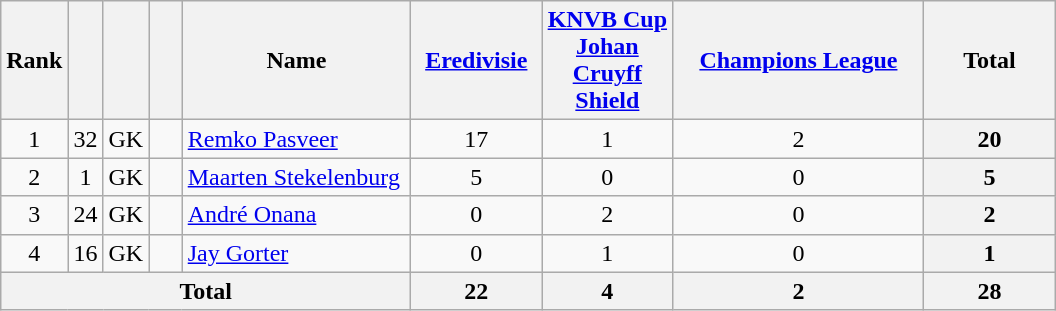<table class="wikitable" style="text-align:center;">
<tr>
<th style="width:15px;">Rank</th>
<th style="width:15px;"></th>
<th style="width:15px;"></th>
<th style="width:15px;"></th>
<th style="width:145px;">Name</th>
<th style="width:80px;"><a href='#'>Eredivisie</a></th>
<th style="width:80px;"><a href='#'>KNVB Cup</a><br><a href='#'>Johan Cruyff Shield</a></th>
<th style="width:160px;"><a href='#'>Champions League</a></th>
<th style="width:80px;">Total</th>
</tr>
<tr>
<td rowspan=1>1</td>
<td>32</td>
<td>GK</td>
<td></td>
<td align="left"><a href='#'>Remko Pasveer</a></td>
<td>17</td>
<td>1</td>
<td>2</td>
<th>20</th>
</tr>
<tr>
<td rowspan=1>2</td>
<td>1</td>
<td>GK</td>
<td></td>
<td align="left"><a href='#'>Maarten Stekelenburg</a></td>
<td>5</td>
<td>0</td>
<td>0</td>
<th>5</th>
</tr>
<tr>
<td rowspan=1>3</td>
<td>24</td>
<td>GK</td>
<td></td>
<td align="left"><a href='#'>André Onana</a></td>
<td>0</td>
<td>2</td>
<td>0</td>
<th>2</th>
</tr>
<tr>
<td rowspan=1>4</td>
<td>16</td>
<td>GK</td>
<td></td>
<td align="left"><a href='#'>Jay Gorter</a></td>
<td>0</td>
<td>1</td>
<td>0</td>
<th>1</th>
</tr>
<tr>
<th colspan="5">Total</th>
<th>22</th>
<th>4</th>
<th>2</th>
<th>28</th>
</tr>
</table>
